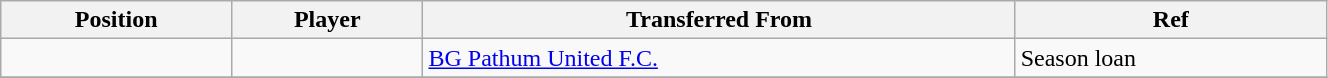<table class="wikitable sortable" style="width:70%; text-align:center; font-size:100%; text-align:left;">
<tr>
<th><strong>Position</strong></th>
<th><strong>Player</strong></th>
<th><strong>Transferred From</strong></th>
<th><strong>Ref</strong></th>
</tr>
<tr>
<td></td>
<td></td>
<td> <a href='#'>BG Pathum United F.C.</a></td>
<td>Season loan </td>
</tr>
<tr>
</tr>
</table>
